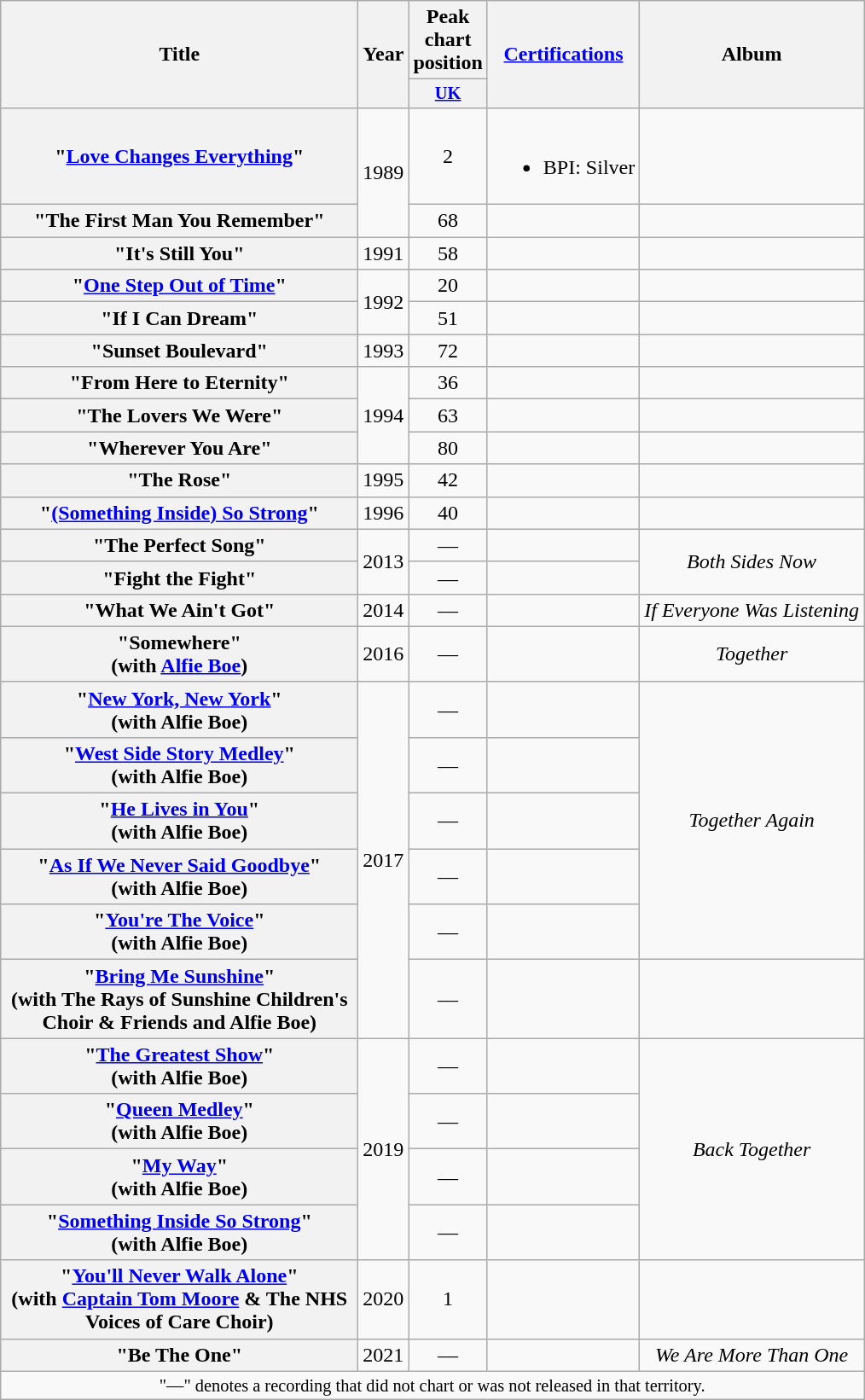<table class="wikitable plainrowheaders" style="text-align:center;">
<tr>
<th scope="col" rowspan="2" style="width:17em;">Title</th>
<th scope="col" rowspan="2">Year</th>
<th scope="col" colspan="1">Peak chart position</th>
<th scope="col" rowspan="2"><a href='#'>Certifications</a></th>
<th scope="col" rowspan="2">Album</th>
</tr>
<tr>
<th scope="col" style="width:3em;font-size:85%;"><a href='#'>UK</a><br></th>
</tr>
<tr>
<th scope="row">"<a href='#'>Love Changes Everything</a>"</th>
<td rowspan="2">1989</td>
<td>2</td>
<td><br><ul><li>BPI: Silver</li></ul></td>
<td></td>
</tr>
<tr>
<th scope="row">"The First Man You Remember"</th>
<td>68</td>
<td></td>
<td></td>
</tr>
<tr>
<th scope="row">"It's Still You"</th>
<td>1991</td>
<td>58</td>
<td></td>
<td></td>
</tr>
<tr>
<th scope="row">"<a href='#'>One Step Out of Time</a>"</th>
<td rowspan="2">1992</td>
<td>20</td>
<td></td>
<td></td>
</tr>
<tr>
<th scope="row">"If I Can Dream"</th>
<td>51</td>
<td></td>
<td></td>
</tr>
<tr>
<th scope="row">"Sunset Boulevard"</th>
<td>1993</td>
<td>72</td>
<td></td>
<td></td>
</tr>
<tr>
<th scope="row">"From Here to Eternity"</th>
<td rowspan="3">1994</td>
<td>36</td>
<td></td>
<td></td>
</tr>
<tr>
<th scope="row">"The Lovers We Were"</th>
<td>63</td>
<td></td>
<td></td>
</tr>
<tr>
<th scope="row">"Wherever You Are"</th>
<td>80</td>
<td></td>
<td></td>
</tr>
<tr>
<th scope="row">"The Rose"</th>
<td>1995</td>
<td>42</td>
<td></td>
<td></td>
</tr>
<tr>
<th scope="row">"<a href='#'>(Something Inside) So Strong</a>"</th>
<td>1996</td>
<td>40</td>
<td></td>
<td></td>
</tr>
<tr>
<th scope="row">"The Perfect Song"</th>
<td rowspan="2">2013</td>
<td>—</td>
<td></td>
<td rowspan="2"><em>Both Sides Now</em></td>
</tr>
<tr>
<th scope="row">"Fight the Fight"<br></th>
<td>—</td>
<td></td>
</tr>
<tr>
<th scope="row">"What We Ain't Got"</th>
<td>2014</td>
<td>—</td>
<td></td>
<td><em>If Everyone Was Listening</em></td>
</tr>
<tr>
<th scope="row">"Somewhere"<br><span>(with <a href='#'>Alfie Boe</a>)</span></th>
<td>2016</td>
<td>—</td>
<td></td>
<td><em>Together</em></td>
</tr>
<tr>
<th scope="row">"<a href='#'>New York, New York</a>"<br><span>(with Alfie Boe)</span></th>
<td rowspan="6">2017</td>
<td>—</td>
<td></td>
<td rowspan="5"><em>Together Again</em></td>
</tr>
<tr>
<th scope="row">"<a href='#'>West Side Story Medley</a>"<br><span>(with Alfie Boe)</span></th>
<td>—</td>
<td></td>
</tr>
<tr>
<th scope="row">"<a href='#'>He Lives in You</a>"<br><span>(with Alfie Boe)</span></th>
<td>—</td>
<td></td>
</tr>
<tr>
<th scope="row">"<a href='#'>As If We Never Said Goodbye</a>"<br><span>(with Alfie Boe)</span></th>
<td>—</td>
<td></td>
</tr>
<tr>
<th scope="row">"<a href='#'>You're The Voice</a>"<br><span>(with Alfie Boe)</span></th>
<td>—</td>
<td></td>
</tr>
<tr>
<th scope="row">"<a href='#'>Bring Me Sunshine</a>"<br><span>(with The Rays of Sunshine Children's Choir & Friends and Alfie Boe)</span></th>
<td>—</td>
<td></td>
<td></td>
</tr>
<tr>
<th scope="row">"<a href='#'>The Greatest Show</a>"<br><span>(with Alfie Boe)</span></th>
<td rowspan="4">2019</td>
<td>—</td>
<td></td>
<td rowspan="4"><em>Back Together</em></td>
</tr>
<tr>
<th scope="row">"<a href='#'>Queen Medley</a>"<br><span>(with Alfie Boe)</span></th>
<td>—</td>
<td></td>
</tr>
<tr>
<th scope="row">"<a href='#'>My Way</a>"<br><span>(with Alfie Boe)</span></th>
<td>—</td>
<td></td>
</tr>
<tr>
<th scope="row">"<a href='#'>Something Inside So Strong</a>"<br><span>(with Alfie Boe)</span></th>
<td>—</td>
<td></td>
</tr>
<tr>
<th scope="row">"<a href='#'>You'll Never Walk Alone</a>"<br><span>(with <a href='#'>Captain Tom Moore</a> & The NHS Voices of Care Choir)</span></th>
<td>2020</td>
<td>1</td>
<td></td>
<td></td>
</tr>
<tr>
<th scope="row">"Be The One"</th>
<td>2021</td>
<td>—</td>
<td></td>
<td><em>We Are More Than One</em></td>
</tr>
<tr>
<td colspan="14" style="font-size:85%">"—" denotes a recording that did not chart or was not released in that territory.</td>
</tr>
</table>
